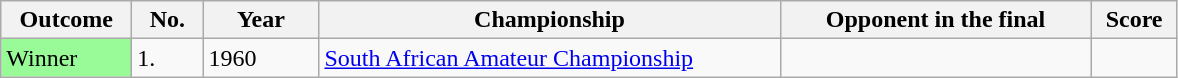<table class="wikitable">
<tr>
<th width="80">Outcome</th>
<th width="40">No.</th>
<th width="70">Year</th>
<th width="300">Championship</th>
<th width="200">Opponent in the final</th>
<th width="50">Score</th>
</tr>
<tr>
<td style="background:#98FB98">Winner</td>
<td>1.</td>
<td>1960</td>
<td><a href='#'>South African Amateur Championship</a></td>
<td></td>
<td></td>
</tr>
</table>
